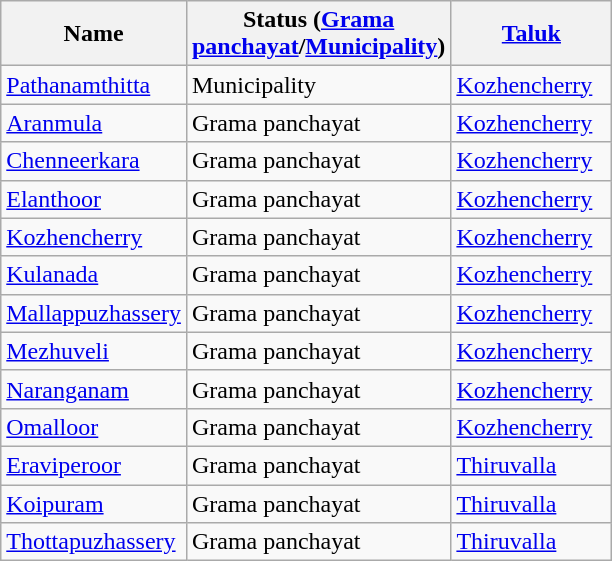<table class="wikitable sortable static-row-numbers static-row-header-hash">
<tr>
<th width="100px">Name</th>
<th width="130px">Status (<a href='#'>Grama panchayat</a>/<a href='#'>Municipality</a>)</th>
<th width="100px"><a href='#'>Taluk</a></th>
</tr>
<tr>
<td><a href='#'>Pathanamthitta</a></td>
<td>Municipality</td>
<td><a href='#'>Kozhencherry</a></td>
</tr>
<tr>
<td><a href='#'>Aranmula</a></td>
<td>Grama panchayat</td>
<td><a href='#'>Kozhencherry</a></td>
</tr>
<tr>
<td><a href='#'>Chenneerkara</a></td>
<td>Grama panchayat</td>
<td><a href='#'>Kozhencherry</a></td>
</tr>
<tr>
<td><a href='#'>Elanthoor</a></td>
<td>Grama panchayat</td>
<td><a href='#'>Kozhencherry</a></td>
</tr>
<tr>
<td><a href='#'>Kozhencherry</a></td>
<td>Grama panchayat</td>
<td><a href='#'>Kozhencherry</a></td>
</tr>
<tr>
<td><a href='#'>Kulanada</a></td>
<td>Grama panchayat</td>
<td><a href='#'>Kozhencherry</a></td>
</tr>
<tr>
<td><a href='#'>Mallappuzhassery</a></td>
<td>Grama panchayat</td>
<td><a href='#'>Kozhencherry</a></td>
</tr>
<tr>
<td><a href='#'>Mezhuveli</a></td>
<td>Grama panchayat</td>
<td><a href='#'>Kozhencherry</a></td>
</tr>
<tr>
<td><a href='#'>Naranganam</a></td>
<td>Grama panchayat</td>
<td><a href='#'>Kozhencherry</a></td>
</tr>
<tr>
<td><a href='#'>Omalloor</a></td>
<td>Grama panchayat</td>
<td><a href='#'>Kozhencherry</a></td>
</tr>
<tr>
<td><a href='#'>Eraviperoor</a></td>
<td>Grama panchayat</td>
<td><a href='#'>Thiruvalla</a></td>
</tr>
<tr>
<td><a href='#'>Koipuram</a></td>
<td>Grama panchayat</td>
<td><a href='#'>Thiruvalla</a></td>
</tr>
<tr>
<td><a href='#'>Thottapuzhassery</a></td>
<td>Grama panchayat</td>
<td><a href='#'>Thiruvalla</a></td>
</tr>
</table>
